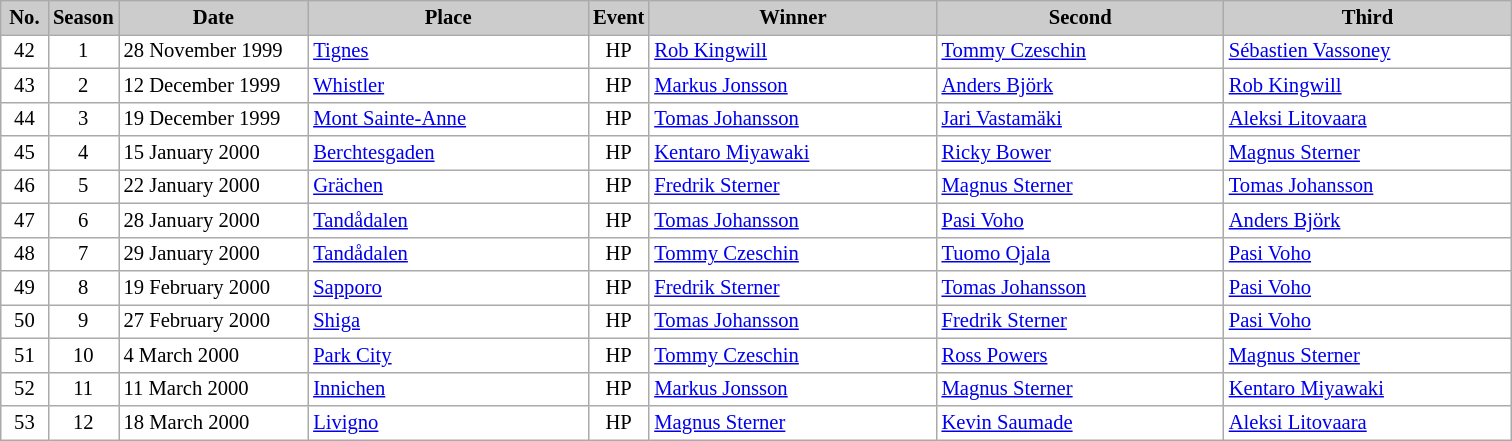<table class="wikitable plainrowheaders" style="background:#fff; font-size:86%; border:grey solid 1px; border-collapse:collapse;">
<tr style="background:#ccc; text-align:center;">
<th scope="col" style="background:#ccc; width:25px;">No.</th>
<th scope="col" style="background:#ccc; width:30px;">Season</th>
<th scope="col" style="background:#ccc; width:120px;">Date</th>
<th scope="col" style="background:#ccc; width:180px;">Place</th>
<th scope="col" style="background:#ccc; width:15px;">Event</th>
<th scope="col" style="background:#ccc; width:185px;">Winner</th>
<th scope="col" style="background:#ccc; width:185px;">Second</th>
<th scope="col" style="background:#ccc; width:185px;">Third</th>
</tr>
<tr>
<td align=center>42</td>
<td align=center>1</td>
<td>28 November 1999</td>
<td> <a href='#'>Tignes</a></td>
<td align=center>HP</td>
<td> <a href='#'>Rob Kingwill</a></td>
<td> <a href='#'>Tommy Czeschin</a></td>
<td> <a href='#'>Sébastien Vassoney</a></td>
</tr>
<tr>
<td align=center>43</td>
<td align=center>2</td>
<td>12 December 1999</td>
<td> <a href='#'>Whistler</a></td>
<td align=center>HP</td>
<td> <a href='#'>Markus Jonsson</a></td>
<td> <a href='#'>Anders Björk</a></td>
<td> <a href='#'>Rob Kingwill</a></td>
</tr>
<tr>
<td align=center>44</td>
<td align=center>3</td>
<td>19 December 1999</td>
<td> <a href='#'>Mont Sainte-Anne</a></td>
<td align=center>HP</td>
<td> <a href='#'>Tomas Johansson</a></td>
<td> <a href='#'>Jari Vastamäki</a></td>
<td> <a href='#'>Aleksi Litovaara</a></td>
</tr>
<tr>
<td align=center>45</td>
<td align=center>4</td>
<td>15 January 2000</td>
<td> <a href='#'>Berchtesgaden</a></td>
<td align=center>HP</td>
<td> <a href='#'>Kentaro Miyawaki</a></td>
<td> <a href='#'>Ricky Bower</a></td>
<td> <a href='#'>Magnus Sterner</a></td>
</tr>
<tr>
<td align=center>46</td>
<td align=center>5</td>
<td>22 January 2000</td>
<td> <a href='#'>Grächen</a></td>
<td align=center>HP</td>
<td> <a href='#'>Fredrik Sterner</a></td>
<td> <a href='#'>Magnus Sterner</a></td>
<td> <a href='#'>Tomas Johansson</a></td>
</tr>
<tr>
<td align=center>47</td>
<td align=center>6</td>
<td>28 January 2000</td>
<td> <a href='#'>Tandådalen</a></td>
<td align=center>HP</td>
<td> <a href='#'>Tomas Johansson</a></td>
<td> <a href='#'>Pasi Voho</a></td>
<td> <a href='#'>Anders Björk</a></td>
</tr>
<tr>
<td align=center>48</td>
<td align=center>7</td>
<td>29 January 2000</td>
<td> <a href='#'>Tandådalen</a></td>
<td align=center>HP</td>
<td> <a href='#'>Tommy Czeschin</a></td>
<td> <a href='#'>Tuomo Ojala</a></td>
<td> <a href='#'>Pasi Voho</a></td>
</tr>
<tr>
<td align=center>49</td>
<td align=center>8</td>
<td>19 February 2000</td>
<td> <a href='#'>Sapporo</a></td>
<td align=center>HP</td>
<td> <a href='#'>Fredrik Sterner</a></td>
<td> <a href='#'>Tomas Johansson</a></td>
<td> <a href='#'>Pasi Voho</a></td>
</tr>
<tr>
<td align=center>50</td>
<td align=center>9</td>
<td>27 February 2000</td>
<td> <a href='#'>Shiga</a></td>
<td align=center>HP</td>
<td> <a href='#'>Tomas Johansson</a></td>
<td> <a href='#'>Fredrik Sterner</a></td>
<td> <a href='#'>Pasi Voho</a></td>
</tr>
<tr>
<td align=center>51</td>
<td align=center>10</td>
<td>4 March 2000</td>
<td> <a href='#'>Park City</a></td>
<td align=center>HP</td>
<td> <a href='#'>Tommy Czeschin</a></td>
<td> <a href='#'>Ross Powers</a></td>
<td> <a href='#'>Magnus Sterner</a></td>
</tr>
<tr>
<td align=center>52</td>
<td align=center>11</td>
<td>11 March 2000</td>
<td> <a href='#'>Innichen</a></td>
<td align=center>HP</td>
<td> <a href='#'>Markus Jonsson</a></td>
<td> <a href='#'>Magnus Sterner</a></td>
<td> <a href='#'>Kentaro Miyawaki</a></td>
</tr>
<tr>
<td align=center>53</td>
<td align=center>12</td>
<td>18 March 2000</td>
<td> <a href='#'>Livigno</a></td>
<td align=center>HP</td>
<td> <a href='#'>Magnus Sterner</a></td>
<td> <a href='#'>Kevin Saumade</a></td>
<td> <a href='#'>Aleksi Litovaara</a></td>
</tr>
</table>
